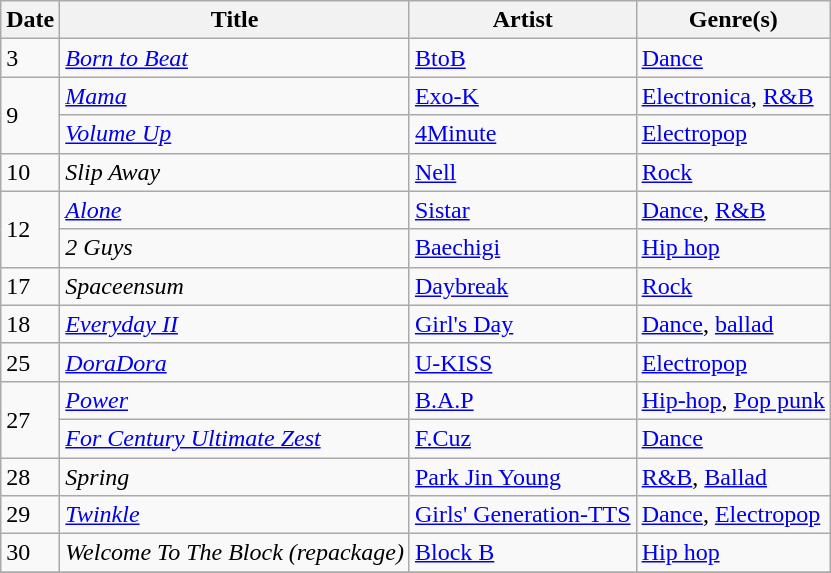<table class="wikitable" style="text-align: left;">
<tr>
<th>Date</th>
<th>Title</th>
<th>Artist</th>
<th>Genre(s)</th>
</tr>
<tr>
<td rowspan="1">3</td>
<td><em><a href='#'>Born to Beat</a></em></td>
<td><a href='#'>BtoB</a></td>
<td><a href='#'>Dance</a></td>
</tr>
<tr>
<td rowspan="2">9</td>
<td><em><a href='#'>Mama</a></em></td>
<td><a href='#'>Exo-K</a></td>
<td><a href='#'>Electronica</a>, <a href='#'>R&B</a></td>
</tr>
<tr>
<td><em><a href='#'>Volume Up</a></em></td>
<td><a href='#'>4Minute</a></td>
<td><a href='#'>Electropop</a></td>
</tr>
<tr>
<td>10</td>
<td><em>Slip Away</em></td>
<td><a href='#'>Nell</a></td>
<td><a href='#'>Rock</a></td>
</tr>
<tr>
<td rowspan="2">12</td>
<td><em><a href='#'>Alone</a></em></td>
<td><a href='#'>Sistar</a></td>
<td><a href='#'>Dance</a>, <a href='#'>R&B</a></td>
</tr>
<tr>
<td><em>2 Guys</em></td>
<td><a href='#'>Baechigi</a></td>
<td><a href='#'>Hip hop</a></td>
</tr>
<tr>
<td rowspan="1">17</td>
<td><em>Spaceensum</em></td>
<td><a href='#'>Daybreak</a></td>
<td><a href='#'>Rock</a></td>
</tr>
<tr>
<td rowspan="1">18</td>
<td><em><a href='#'>Everyday II</a></em></td>
<td><a href='#'>Girl's Day</a></td>
<td><a href='#'>Dance</a>, <a href='#'>ballad</a></td>
</tr>
<tr>
<td>25</td>
<td><em><a href='#'>DoraDora</a></em></td>
<td><a href='#'>U-KISS</a></td>
<td><a href='#'>Electropop</a></td>
</tr>
<tr>
<td rowspan="2">27</td>
<td><a href='#'><em>Power</em></a></td>
<td><a href='#'>B.A.P</a></td>
<td><a href='#'>Hip-hop</a>, <a href='#'>Pop punk</a></td>
</tr>
<tr>
<td><em><a href='#'>For Century Ultimate Zest</a></em></td>
<td><a href='#'>F.Cuz</a></td>
<td><a href='#'>Dance</a></td>
</tr>
<tr>
<td rowspan="1">28</td>
<td><em>Spring</em></td>
<td><a href='#'>Park Jin Young</a></td>
<td><a href='#'>R&B</a>, <a href='#'>Ballad</a></td>
</tr>
<tr>
<td rowspan="1">29</td>
<td><em><a href='#'>Twinkle</a></em></td>
<td><a href='#'>Girls' Generation-TTS</a></td>
<td><a href='#'>Dance</a>, <a href='#'>Electropop</a></td>
</tr>
<tr>
<td rowspan="1">30</td>
<td><em>Welcome To The Block (repackage)</em></td>
<td><a href='#'>Block B</a></td>
<td><a href='#'>Hip hop</a></td>
</tr>
<tr>
</tr>
</table>
